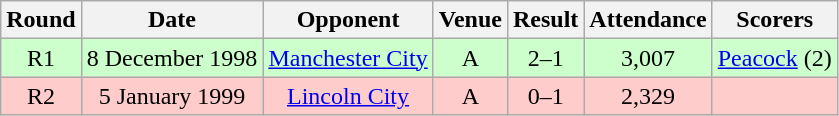<table class= "wikitable " style="font-size:100%; text-align:center">
<tr>
<th>Round</th>
<th>Date</th>
<th>Opponent</th>
<th>Venue</th>
<th>Result</th>
<th>Attendance</th>
<th>Scorers</th>
</tr>
<tr style="background: #CCFFCC;">
<td>R1</td>
<td>8 December 1998</td>
<td><a href='#'>Manchester City</a></td>
<td>A</td>
<td>2–1</td>
<td>3,007</td>
<td><a href='#'>Peacock</a> (2)</td>
</tr>
<tr style="background: #FFCCCC;">
<td>R2</td>
<td>5 January 1999</td>
<td><a href='#'>Lincoln City</a></td>
<td>A</td>
<td>0–1</td>
<td>2,329</td>
<td></td>
</tr>
</table>
